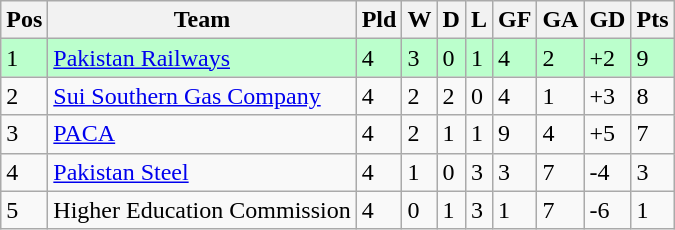<table class="wikitable">
<tr>
<th>Pos</th>
<th>Team</th>
<th>Pld</th>
<th>W</th>
<th>D</th>
<th>L</th>
<th>GF</th>
<th>GA</th>
<th>GD</th>
<th>Pts</th>
</tr>
<tr style="background:#bfc">
<td>1</td>
<td><a href='#'>Pakistan Railways</a></td>
<td>4</td>
<td>3</td>
<td>0</td>
<td>1</td>
<td>4</td>
<td>2</td>
<td>+2</td>
<td>9</td>
</tr>
<tr>
<td>2</td>
<td><a href='#'>Sui Southern Gas Company</a></td>
<td>4</td>
<td>2</td>
<td>2</td>
<td>0</td>
<td>4</td>
<td>1</td>
<td>+3</td>
<td>8</td>
</tr>
<tr>
<td>3</td>
<td><a href='#'>PACA</a></td>
<td>4</td>
<td>2</td>
<td>1</td>
<td>1</td>
<td>9</td>
<td>4</td>
<td>+5</td>
<td>7</td>
</tr>
<tr>
<td>4</td>
<td><a href='#'>Pakistan Steel</a></td>
<td>4</td>
<td>1</td>
<td>0</td>
<td>3</td>
<td>3</td>
<td>7</td>
<td>-4</td>
<td>3</td>
</tr>
<tr>
<td>5</td>
<td>Higher Education Commission</td>
<td>4</td>
<td>0</td>
<td>1</td>
<td>3</td>
<td>1</td>
<td>7</td>
<td>-6</td>
<td>1</td>
</tr>
</table>
